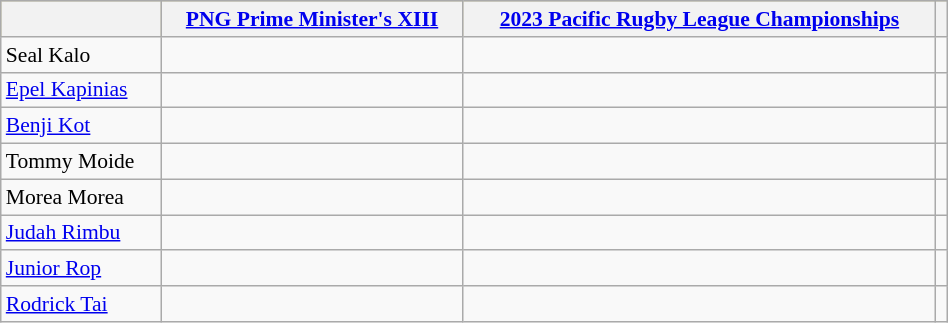<table class="wikitable"  style="width:50%; font-size:90%;">
<tr style="background:#bdb76b;">
<th></th>
<th><a href='#'>PNG Prime Minister's XIII</a></th>
<th><a href='#'>2023 Pacific Rugby League Championships</a></th>
<th></th>
</tr>
<tr>
<td>Seal Kalo</td>
<td></td>
<td></td>
<td></td>
</tr>
<tr>
<td><a href='#'>Epel Kapinias</a></td>
<td></td>
<td></td>
<td></td>
</tr>
<tr>
<td><a href='#'>Benji Kot</a></td>
<td></td>
<td></td>
<td></td>
</tr>
<tr>
<td>Tommy Moide</td>
<td></td>
<td></td>
<td></td>
</tr>
<tr>
<td>Morea Morea</td>
<td></td>
<td></td>
<td></td>
</tr>
<tr>
<td><a href='#'>Judah Rimbu</a></td>
<td></td>
<td></td>
<td></td>
</tr>
<tr>
<td><a href='#'>Junior Rop</a></td>
<td></td>
<td></td>
<td></td>
</tr>
<tr>
<td><a href='#'>Rodrick Tai</a></td>
<td></td>
<td></td>
<td></td>
</tr>
</table>
